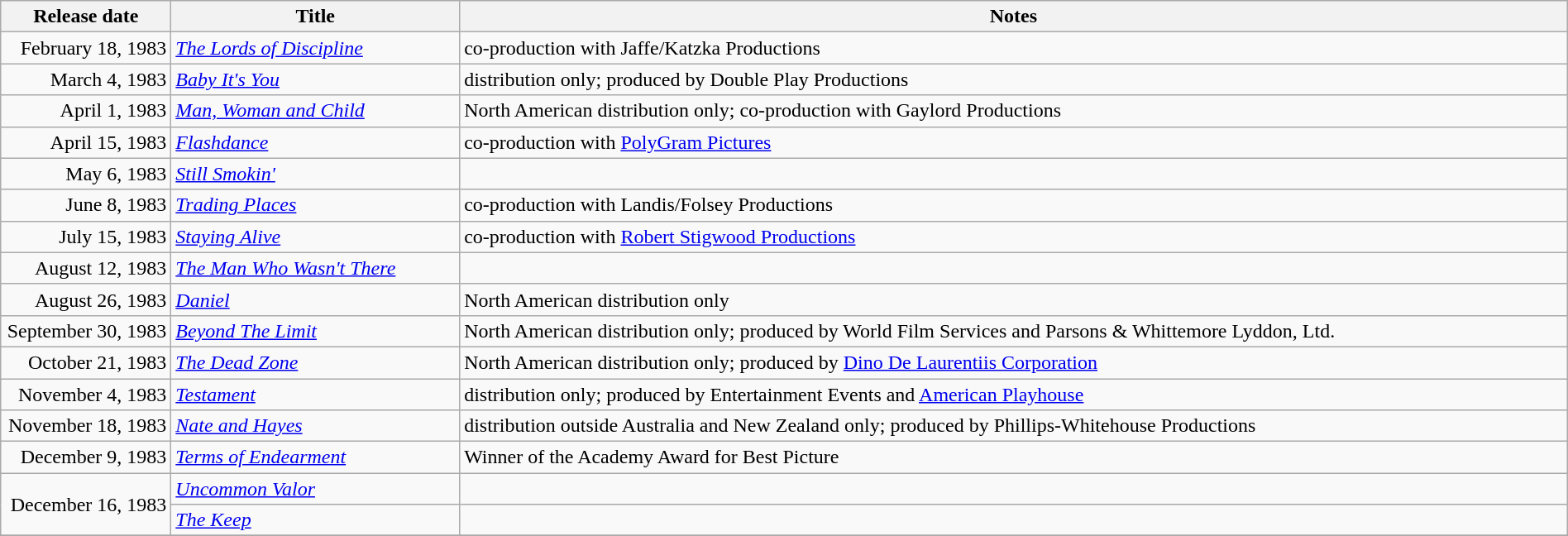<table class="wikitable sortable" style="width:100%;">
<tr>
<th scope="col" style="width:130px;">Release date</th>
<th>Title</th>
<th>Notes</th>
</tr>
<tr>
<td style="text-align:right;">February 18, 1983</td>
<td><em><a href='#'>The Lords of Discipline</a></em></td>
<td>co-production with Jaffe/Katzka Productions</td>
</tr>
<tr>
<td style="text-align:right;">March 4, 1983</td>
<td><em><a href='#'>Baby It's You</a></em></td>
<td>distribution only; produced by Double Play Productions</td>
</tr>
<tr>
<td style="text-align:right;">April 1, 1983</td>
<td><em><a href='#'>Man, Woman and Child</a></em></td>
<td>North American distribution only; co-production with Gaylord Productions</td>
</tr>
<tr>
<td style="text-align:right;">April 15, 1983</td>
<td><em><a href='#'>Flashdance</a></em></td>
<td>co-production with <a href='#'>PolyGram Pictures</a></td>
</tr>
<tr>
<td style="text-align:right;">May 6, 1983</td>
<td><em><a href='#'>Still Smokin'</a></em></td>
<td></td>
</tr>
<tr>
<td style="text-align:right;">June 8, 1983</td>
<td><em><a href='#'>Trading Places</a></em></td>
<td>co-production with Landis/Folsey Productions</td>
</tr>
<tr>
<td style="text-align:right;">July 15, 1983</td>
<td><em><a href='#'>Staying Alive</a></em></td>
<td>co-production with <a href='#'>Robert Stigwood Productions</a></td>
</tr>
<tr>
<td style="text-align:right;">August 12, 1983</td>
<td><em><a href='#'>The Man Who Wasn't There</a></em></td>
<td></td>
</tr>
<tr>
<td style="text-align:right;">August 26, 1983</td>
<td><em><a href='#'>Daniel</a></em></td>
<td>North American distribution only</td>
</tr>
<tr>
<td style="text-align:right;">September 30, 1983</td>
<td><em><a href='#'>Beyond The Limit</a></em></td>
<td>North American distribution only; produced by World Film Services and Parsons & Whittemore Lyddon, Ltd.</td>
</tr>
<tr>
<td style="text-align:right;">October 21, 1983</td>
<td><em><a href='#'>The Dead Zone</a></em></td>
<td>North American distribution only; produced by <a href='#'>Dino De Laurentiis Corporation</a></td>
</tr>
<tr>
<td style="text-align:right;">November 4, 1983</td>
<td><em><a href='#'>Testament</a></em></td>
<td>distribution only; produced by Entertainment Events and <a href='#'>American Playhouse</a></td>
</tr>
<tr>
<td style="text-align:right;">November 18, 1983</td>
<td><em><a href='#'>Nate and Hayes</a></em></td>
<td>distribution outside Australia and New Zealand only; produced by Phillips-Whitehouse Productions</td>
</tr>
<tr>
<td style="text-align:right;">December 9, 1983</td>
<td><em><a href='#'>Terms of Endearment</a></em></td>
<td>Winner of the Academy Award for Best Picture</td>
</tr>
<tr>
<td style="text-align:right;" rowspan="2">December 16, 1983</td>
<td><em><a href='#'>Uncommon Valor</a></em></td>
<td></td>
</tr>
<tr>
<td><em><a href='#'>The Keep</a></em></td>
<td></td>
</tr>
<tr>
</tr>
</table>
